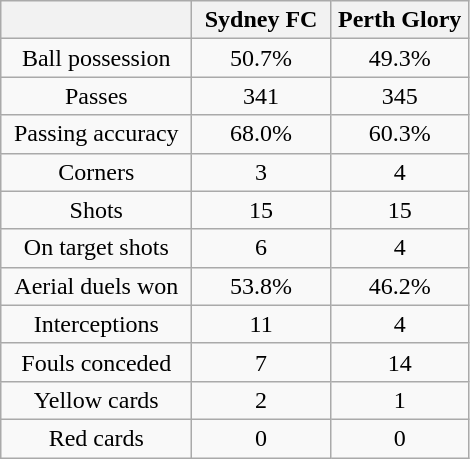<table class="wikitable" style="text-align: center">
<tr>
<th width=120></th>
<th width=85>Sydney FC</th>
<th width=85>Perth Glory</th>
</tr>
<tr>
<td>Ball possession</td>
<td>50.7%</td>
<td>49.3%</td>
</tr>
<tr>
<td>Passes</td>
<td>341</td>
<td>345</td>
</tr>
<tr>
<td>Passing accuracy</td>
<td>68.0%</td>
<td>60.3%</td>
</tr>
<tr>
<td>Corners</td>
<td>3</td>
<td>4</td>
</tr>
<tr>
<td>Shots</td>
<td>15</td>
<td>15</td>
</tr>
<tr>
<td>On target shots</td>
<td>6</td>
<td>4</td>
</tr>
<tr>
<td>Aerial duels won</td>
<td>53.8%</td>
<td>46.2%</td>
</tr>
<tr>
<td>Interceptions</td>
<td>11</td>
<td>4</td>
</tr>
<tr>
<td>Fouls conceded</td>
<td>7</td>
<td>14</td>
</tr>
<tr>
<td>Yellow cards</td>
<td>2</td>
<td>1</td>
</tr>
<tr>
<td>Red cards</td>
<td>0</td>
<td>0</td>
</tr>
</table>
